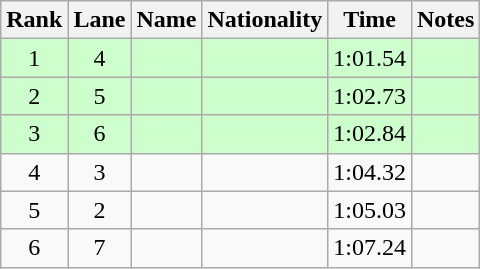<table class="wikitable sortable" style="text-align:center">
<tr>
<th>Rank</th>
<th>Lane</th>
<th>Name</th>
<th>Nationality</th>
<th>Time</th>
<th>Notes</th>
</tr>
<tr bgcolor=ccffcc>
<td>1</td>
<td>4</td>
<td align=left></td>
<td align=left></td>
<td>1:01.54</td>
<td><strong></strong></td>
</tr>
<tr bgcolor=ccffcc>
<td>2</td>
<td>5</td>
<td align=left></td>
<td align=left></td>
<td>1:02.73</td>
<td><strong></strong></td>
</tr>
<tr bgcolor=ccffcc>
<td>3</td>
<td>6</td>
<td align=left></td>
<td align=left></td>
<td>1:02.84</td>
<td><strong></strong></td>
</tr>
<tr>
<td>4</td>
<td>3</td>
<td align=left></td>
<td align=left></td>
<td>1:04.32</td>
<td></td>
</tr>
<tr>
<td>5</td>
<td>2</td>
<td align=left></td>
<td align=left></td>
<td>1:05.03</td>
<td></td>
</tr>
<tr>
<td>6</td>
<td>7</td>
<td align=left></td>
<td align=left></td>
<td>1:07.24</td>
<td></td>
</tr>
</table>
